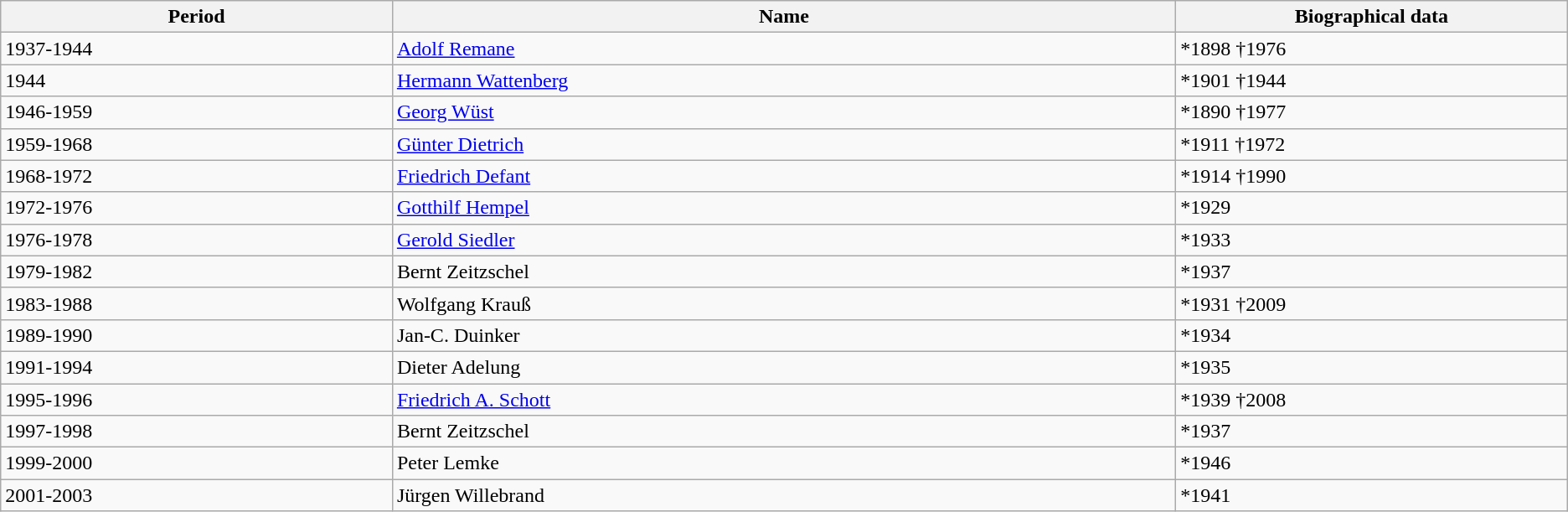<table class="wikitable sortable">
<tr class="hintergrundfarbe5">
<th width="10%" class="unsortable">Period</th>
<th width="20%" class="unsortable">Name</th>
<th width="10%" class="unsortable">Biographical data</th>
</tr>
<tr>
<td>1937-1944</td>
<td><a href='#'>Adolf Remane</a></td>
<td>*1898 †1976</td>
</tr>
<tr>
<td>1944</td>
<td><a href='#'>Hermann Wattenberg</a></td>
<td>*1901 †1944</td>
</tr>
<tr>
<td>1946-1959</td>
<td><a href='#'>Georg Wüst</a></td>
<td>*1890 †1977</td>
</tr>
<tr>
<td>1959-1968</td>
<td><a href='#'>Günter Dietrich</a></td>
<td>*1911 †1972</td>
</tr>
<tr>
<td>1968-1972</td>
<td><a href='#'>Friedrich Defant</a></td>
<td>*1914 †1990</td>
</tr>
<tr>
<td>1972-1976</td>
<td><a href='#'>Gotthilf Hempel</a></td>
<td>*1929</td>
</tr>
<tr>
<td>1976-1978</td>
<td><a href='#'>Gerold Siedler</a></td>
<td>*1933</td>
</tr>
<tr>
<td>1979-1982</td>
<td>Bernt Zeitzschel</td>
<td>*1937</td>
</tr>
<tr>
<td>1983-1988</td>
<td>Wolfgang Krauß</td>
<td>*1931 †2009</td>
</tr>
<tr>
<td>1989-1990</td>
<td>Jan-C. Duinker</td>
<td>*1934</td>
</tr>
<tr>
<td>1991-1994</td>
<td>Dieter Adelung</td>
<td>*1935</td>
</tr>
<tr>
<td>1995-1996</td>
<td><a href='#'>Friedrich A. Schott</a></td>
<td>*1939 †2008</td>
</tr>
<tr>
<td>1997-1998</td>
<td>Bernt Zeitzschel</td>
<td>*1937</td>
</tr>
<tr>
<td>1999-2000</td>
<td>Peter Lemke</td>
<td>*1946</td>
</tr>
<tr>
<td>2001-2003</td>
<td>Jürgen Willebrand</td>
<td>*1941</td>
</tr>
</table>
